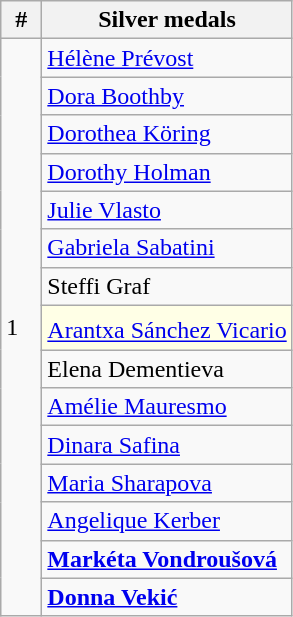<table class="wikitable" style=display:inline-table>
<tr>
<th width=20>#</th>
<th>Silver medals</th>
</tr>
<tr>
<td rowspan="15">1</td>
<td> <a href='#'>Hélène Prévost</a></td>
</tr>
<tr>
<td> <a href='#'>Dora Boothby</a></td>
</tr>
<tr>
<td> <a href='#'>Dorothea Köring</a></td>
</tr>
<tr>
<td> <a href='#'>Dorothy Holman</a></td>
</tr>
<tr>
<td> <a href='#'>Julie Vlasto</a></td>
</tr>
<tr>
<td> <a href='#'>Gabriela Sabatini</a></td>
</tr>
<tr>
<td> Steffi Graf</td>
</tr>
<tr>
<td style="background: #ffffe6;"> <a href='#'>Arantxa Sánchez Vicario</a><sup></sup></td>
</tr>
<tr>
<td> Elena Dementieva</td>
</tr>
<tr>
<td> <a href='#'>Amélie Mauresmo</a></td>
</tr>
<tr>
<td> <a href='#'>Dinara Safina</a></td>
</tr>
<tr>
<td> <a href='#'>Maria Sharapova</a></td>
</tr>
<tr>
<td> <a href='#'>Angelique Kerber</a></td>
</tr>
<tr>
<td><strong> <a href='#'>Markéta Vondroušová</a></strong></td>
</tr>
<tr>
<td><strong> <a href='#'>Donna Vekić</a></strong></td>
</tr>
</table>
